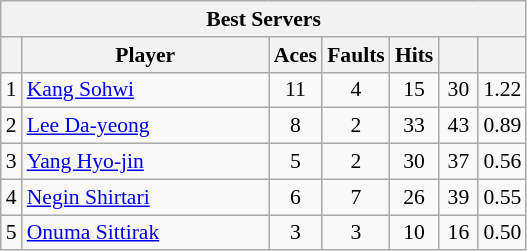<table class="wikitable sortable" style=font-size:90%>
<tr>
<th colspan=7>Best Servers</th>
</tr>
<tr>
<th></th>
<th width=158>Player</th>
<th width=20>Aces</th>
<th width=20>Faults</th>
<th width=20>Hits</th>
<th width=20></th>
<th width=20></th>
</tr>
<tr>
<td>1</td>
<td> <a href='#'>Kang Sohwi</a></td>
<td align=center>11</td>
<td align=center>4</td>
<td align=center>15</td>
<td align=center>30</td>
<td align=center>1.22</td>
</tr>
<tr>
<td>2</td>
<td> <a href='#'>Lee Da-yeong</a></td>
<td align=center>8</td>
<td align=center>2</td>
<td align=center>33</td>
<td align=center>43</td>
<td align=center>0.89</td>
</tr>
<tr>
<td>3</td>
<td> <a href='#'>Yang Hyo-jin</a></td>
<td align=center>5</td>
<td align=center>2</td>
<td align=center>30</td>
<td align=center>37</td>
<td align=center>0.56</td>
</tr>
<tr>
<td>4</td>
<td> <a href='#'>Negin Shirtari</a></td>
<td align=center>6</td>
<td align=center>7</td>
<td align=center>26</td>
<td align=center>39</td>
<td align=center>0.55</td>
</tr>
<tr>
<td>5</td>
<td> <a href='#'>Onuma Sittirak</a></td>
<td align=center>3</td>
<td align=center>3</td>
<td align=center>10</td>
<td align=center>16</td>
<td align=center>0.50</td>
</tr>
</table>
